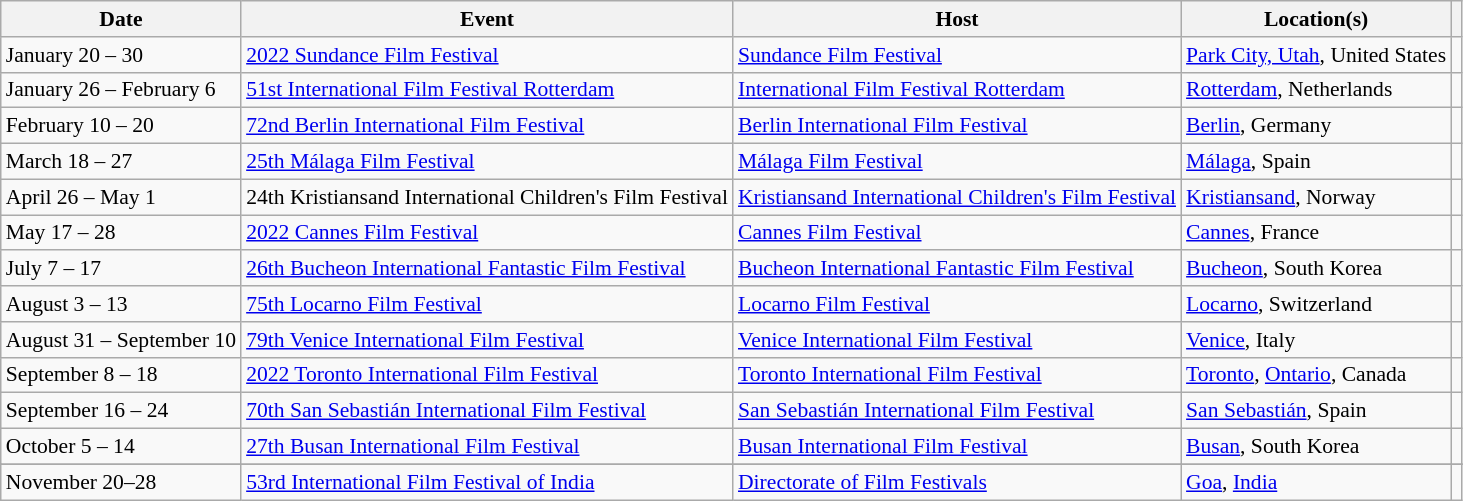<table class="wikitable sortable" style="font-size:90%;">
<tr>
<th>Date</th>
<th>Event</th>
<th>Host</th>
<th>Location(s)</th>
<th></th>
</tr>
<tr>
<td>January 20 – 30</td>
<td><a href='#'>2022 Sundance Film Festival</a></td>
<td><a href='#'>Sundance Film Festival</a></td>
<td><a href='#'>Park City, Utah</a>, United States</td>
<td style="text-align:center;"></td>
</tr>
<tr>
<td>January 26 – February 6</td>
<td><a href='#'>51st International Film Festival Rotterdam</a></td>
<td><a href='#'>International Film Festival Rotterdam</a></td>
<td><a href='#'>Rotterdam</a>, Netherlands</td>
<td style="text-align:center;"></td>
</tr>
<tr>
<td>February 10 – 20</td>
<td><a href='#'>72nd Berlin International Film Festival</a></td>
<td><a href='#'>Berlin International Film Festival</a></td>
<td><a href='#'>Berlin</a>, Germany</td>
<td style="text-align:center;"></td>
</tr>
<tr>
<td>March 18 – 27</td>
<td><a href='#'>25th Málaga Film Festival</a></td>
<td><a href='#'>Málaga Film Festival</a></td>
<td><a href='#'>Málaga</a>, Spain</td>
<td style="text-align:center;"></td>
</tr>
<tr>
<td>April 26 – May 1</td>
<td>24th Kristiansand International Children's Film Festival</td>
<td><a href='#'>Kristiansand International Children's Film Festival</a></td>
<td><a href='#'>Kristiansand</a>, Norway</td>
<td style="text-align:center;"></td>
</tr>
<tr>
<td>May 17 – 28</td>
<td><a href='#'>2022 Cannes Film Festival</a></td>
<td><a href='#'>Cannes Film Festival</a></td>
<td><a href='#'>Cannes</a>, France</td>
<td style="text-align:center;"></td>
</tr>
<tr>
<td>July 7 – 17</td>
<td><a href='#'>26th Bucheon International Fantastic Film Festival</a></td>
<td><a href='#'>Bucheon International Fantastic Film Festival</a></td>
<td><a href='#'>Bucheon</a>, South Korea</td>
<td style="text-align:center;"></td>
</tr>
<tr>
<td>August 3 – 13</td>
<td><a href='#'>75th Locarno Film Festival</a></td>
<td><a href='#'>Locarno Film Festival</a></td>
<td><a href='#'>Locarno</a>, Switzerland</td>
<td style="text-align:center;"></td>
</tr>
<tr>
<td>August 31 – September 10</td>
<td><a href='#'>79th Venice International Film Festival</a></td>
<td><a href='#'>Venice International Film Festival</a></td>
<td><a href='#'>Venice</a>, Italy</td>
<td style="text-align:center;"></td>
</tr>
<tr>
<td>September 8 – 18</td>
<td><a href='#'>2022 Toronto International Film Festival</a></td>
<td><a href='#'>Toronto International Film Festival</a></td>
<td><a href='#'>Toronto</a>, <a href='#'>Ontario</a>, Canada</td>
<td style="text-align:center;"></td>
</tr>
<tr>
<td>September 16 – 24</td>
<td><a href='#'>70th San Sebastián International Film Festival</a></td>
<td><a href='#'>San Sebastián International Film Festival</a></td>
<td><a href='#'>San Sebastián</a>, Spain</td>
<td style="text-align:center;"></td>
</tr>
<tr>
<td>October 5 – 14</td>
<td><a href='#'>27th Busan International Film Festival</a></td>
<td><a href='#'>Busan International Film Festival</a></td>
<td><a href='#'>Busan</a>, South Korea</td>
<td style="text-align:center;"></td>
</tr>
<tr>
</tr>
<tr>
<td>November 20–28</td>
<td><a href='#'>53rd International Film Festival of India</a></td>
<td><a href='#'>Directorate of Film Festivals</a></td>
<td><a href='#'>Goa</a>, <a href='#'>India</a></td>
<td style="text-align:center;"></td>
</tr>
</table>
